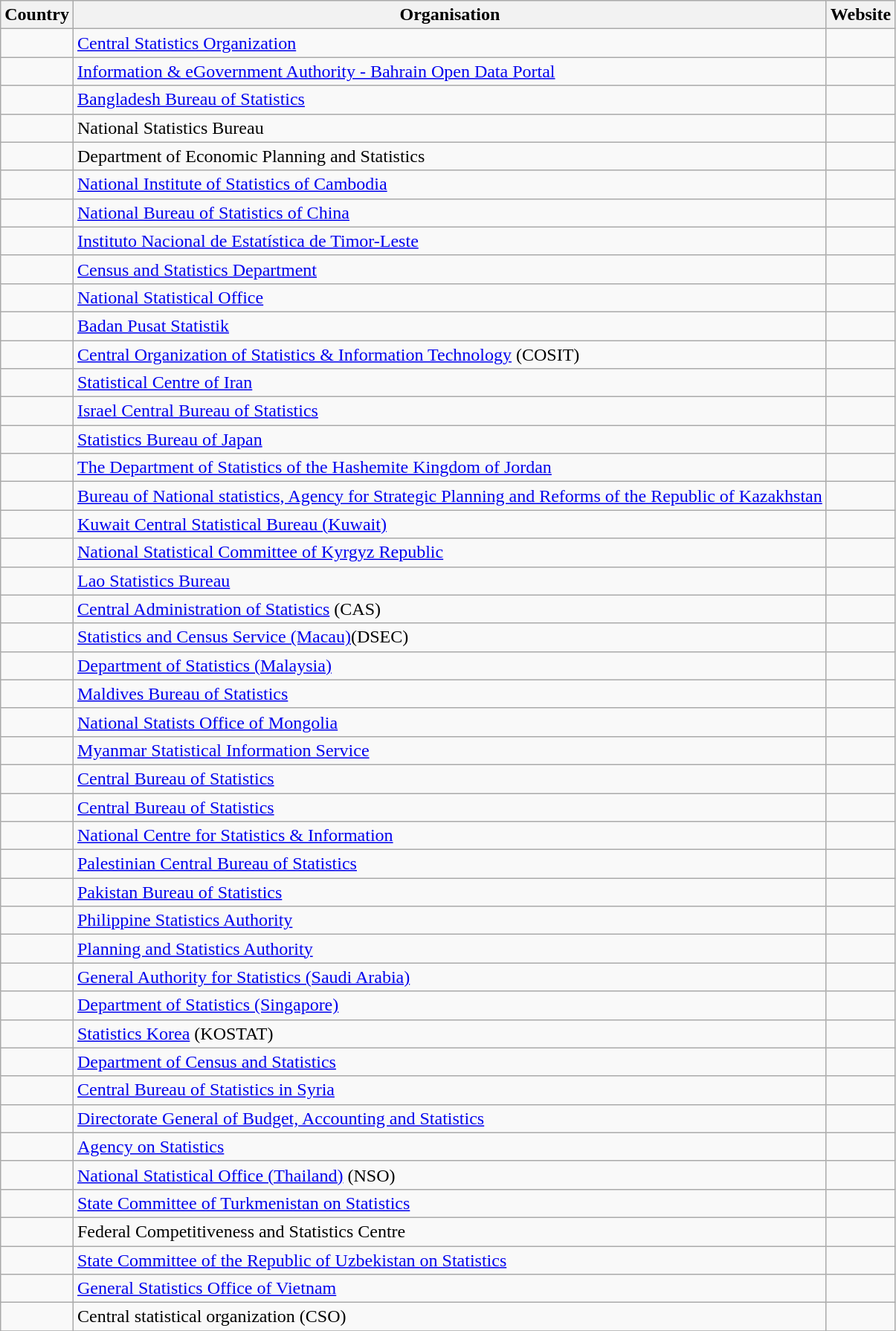<table class="wikitable sortable">
<tr>
<th>Country</th>
<th>Organisation</th>
<th>Website</th>
</tr>
<tr>
<td></td>
<td><a href='#'>Central Statistics Organization</a></td>
<td></td>
</tr>
<tr>
<td></td>
<td><a href='#'>Information & eGovernment Authority - Bahrain Open Data Portal </a></td>
<td></td>
</tr>
<tr>
<td></td>
<td><a href='#'>Bangladesh Bureau of Statistics</a></td>
<td></td>
</tr>
<tr>
<td></td>
<td>National Statistics Bureau</td>
<td></td>
</tr>
<tr>
<td></td>
<td>Department of Economic Planning and Statistics</td>
<td></td>
</tr>
<tr>
<td></td>
<td><a href='#'>National Institute of Statistics of Cambodia</a></td>
<td></td>
</tr>
<tr>
<td></td>
<td><a href='#'>National Bureau of Statistics of China</a></td>
<td></td>
</tr>
<tr>
<td></td>
<td><a href='#'>Instituto Nacional de Estatística de Timor-Leste</a></td>
<td></td>
</tr>
<tr>
<td></td>
<td><a href='#'>Census and Statistics Department</a></td>
<td></td>
</tr>
<tr>
<td></td>
<td><a href='#'>National Statistical Office</a></td>
<td></td>
</tr>
<tr>
<td></td>
<td><a href='#'>Badan Pusat Statistik</a></td>
<td></td>
</tr>
<tr>
<td></td>
<td><a href='#'>Central Organization of Statistics & Information Technology</a> (COSIT)</td>
<td></td>
</tr>
<tr>
<td></td>
<td><a href='#'>Statistical Centre of Iran</a></td>
<td></td>
</tr>
<tr>
<td></td>
<td><a href='#'>Israel Central Bureau of Statistics</a></td>
<td></td>
</tr>
<tr>
<td></td>
<td><a href='#'>Statistics Bureau of Japan</a></td>
<td></td>
</tr>
<tr>
<td></td>
<td><a href='#'>The Department of Statistics of the Hashemite Kingdom of Jordan</a></td>
<td></td>
</tr>
<tr>
<td></td>
<td><a href='#'>Bureau of National statistics, Agency for Strategic Planning and Reforms of the Republic of Kazakhstan</a></td>
<td></td>
</tr>
<tr>
<td></td>
<td><a href='#'>Kuwait Central Statistical Bureau (Kuwait)</a></td>
<td></td>
</tr>
<tr>
<td></td>
<td><a href='#'>National Statistical Committee of Kyrgyz Republic</a></td>
<td></td>
</tr>
<tr>
<td></td>
<td><a href='#'>Lao Statistics Bureau</a></td>
<td></td>
</tr>
<tr>
<td></td>
<td><a href='#'>Central Administration of Statistics</a> (CAS)</td>
<td></td>
</tr>
<tr>
<td></td>
<td><a href='#'>Statistics and Census Service (Macau)</a>(DSEC)</td>
<td></td>
</tr>
<tr>
<td></td>
<td><a href='#'>Department of Statistics (Malaysia)</a></td>
<td></td>
</tr>
<tr>
<td></td>
<td><a href='#'>Maldives Bureau of Statistics</a></td>
<td></td>
</tr>
<tr>
<td></td>
<td><a href='#'>National Statists Office of Mongolia</a></td>
<td></td>
</tr>
<tr>
<td></td>
<td><a href='#'>Myanmar Statistical Information Service</a></td>
<td></td>
</tr>
<tr>
<td></td>
<td><a href='#'>Central Bureau of Statistics</a></td>
<td></td>
</tr>
<tr>
<td></td>
<td><a href='#'>Central Bureau of Statistics</a></td>
<td></td>
</tr>
<tr>
<td></td>
<td><a href='#'>National Centre for Statistics & Information</a></td>
<td></td>
</tr>
<tr>
<td></td>
<td><a href='#'>Palestinian Central Bureau of Statistics</a></td>
<td></td>
</tr>
<tr>
<td></td>
<td><a href='#'>Pakistan Bureau of Statistics</a></td>
<td></td>
</tr>
<tr>
<td></td>
<td><a href='#'>Philippine Statistics Authority</a></td>
<td></td>
</tr>
<tr>
<td></td>
<td><a href='#'>Planning and Statistics Authority</a></td>
<td></td>
</tr>
<tr>
<td></td>
<td><a href='#'>General Authority for Statistics (Saudi Arabia)</a></td>
<td></td>
</tr>
<tr>
<td></td>
<td><a href='#'>Department of Statistics (Singapore)</a></td>
<td></td>
</tr>
<tr>
<td></td>
<td><a href='#'>Statistics Korea</a> (KOSTAT)</td>
<td></td>
</tr>
<tr>
<td></td>
<td><a href='#'>Department of Census and Statistics</a></td>
</tr>
<tr>
<td></td>
<td><a href='#'>Central Bureau of Statistics in Syria</a></td>
<td></td>
</tr>
<tr>
<td></td>
<td><a href='#'>Directorate General of Budget, Accounting and Statistics</a></td>
<td></td>
</tr>
<tr>
<td></td>
<td><a href='#'>Agency on Statistics</a></td>
<td></td>
</tr>
<tr>
<td></td>
<td><a href='#'>National Statistical Office (Thailand)</a> (NSO)</td>
<td></td>
</tr>
<tr>
<td></td>
<td><a href='#'>State Committee of Turkmenistan on Statistics</a></td>
<td></td>
</tr>
<tr>
<td></td>
<td>Federal Competitiveness and Statistics Centre</td>
<td></td>
</tr>
<tr>
<td></td>
<td><a href='#'>State Committee of the Republic of Uzbekistan on Statistics</a></td>
<td></td>
</tr>
<tr>
<td></td>
<td><a href='#'>General Statistics Office of Vietnam</a></td>
<td></td>
</tr>
<tr>
<td></td>
<td>Central statistical organization (CSO)</td>
<td></td>
</tr>
<tr>
</tr>
</table>
